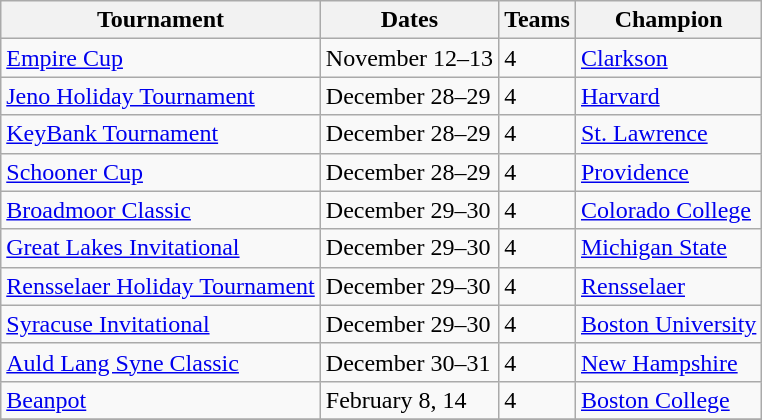<table class="wikitable">
<tr>
<th>Tournament</th>
<th>Dates</th>
<th>Teams</th>
<th>Champion</th>
</tr>
<tr>
<td><a href='#'>Empire Cup</a></td>
<td>November 12–13</td>
<td>4</td>
<td><a href='#'>Clarkson</a></td>
</tr>
<tr>
<td><a href='#'>Jeno Holiday Tournament</a></td>
<td>December 28–29</td>
<td>4</td>
<td><a href='#'>Harvard</a></td>
</tr>
<tr>
<td><a href='#'>KeyBank Tournament</a></td>
<td>December 28–29</td>
<td>4</td>
<td><a href='#'>St. Lawrence</a></td>
</tr>
<tr>
<td><a href='#'>Schooner Cup</a></td>
<td>December 28–29</td>
<td>4</td>
<td><a href='#'>Providence</a></td>
</tr>
<tr>
<td><a href='#'>Broadmoor Classic</a></td>
<td>December 29–30</td>
<td>4</td>
<td><a href='#'>Colorado College</a></td>
</tr>
<tr>
<td><a href='#'>Great Lakes Invitational</a></td>
<td>December 29–30</td>
<td>4</td>
<td><a href='#'>Michigan State</a></td>
</tr>
<tr>
<td><a href='#'>Rensselaer Holiday Tournament</a></td>
<td>December 29–30</td>
<td>4</td>
<td><a href='#'>Rensselaer</a></td>
</tr>
<tr>
<td><a href='#'>Syracuse Invitational</a></td>
<td>December 29–30</td>
<td>4</td>
<td><a href='#'>Boston University</a></td>
</tr>
<tr>
<td><a href='#'>Auld Lang Syne Classic</a></td>
<td>December 30–31</td>
<td>4</td>
<td><a href='#'>New Hampshire</a></td>
</tr>
<tr>
<td><a href='#'>Beanpot</a></td>
<td>February 8, 14</td>
<td>4</td>
<td><a href='#'>Boston College</a></td>
</tr>
<tr>
</tr>
</table>
